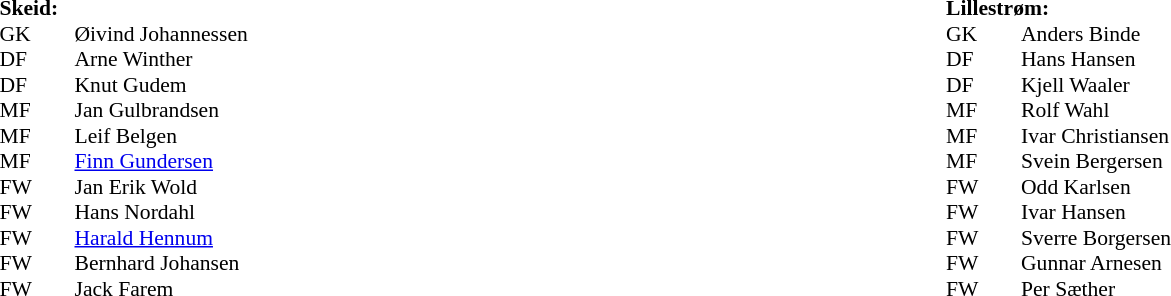<table width=100%>
<tr>
<td valign=top width=50%><br><table style=font-size:90% cellspacing=0 cellpadding=0>
<tr>
<td colspan="4"><strong>Skeid:</strong></td>
</tr>
<tr>
<th width=25></th>
<th width=25></th>
</tr>
<tr>
<td>GK</td>
<td></td>
<td>Øivind Johannessen</td>
</tr>
<tr>
<td>DF</td>
<td></td>
<td>Arne Winther</td>
</tr>
<tr>
<td>DF</td>
<td></td>
<td>Knut Gudem</td>
</tr>
<tr>
<td>MF</td>
<td></td>
<td>Jan Gulbrandsen</td>
</tr>
<tr>
<td>MF</td>
<td></td>
<td>Leif Belgen</td>
</tr>
<tr>
<td>MF</td>
<td></td>
<td><a href='#'>Finn Gundersen</a></td>
</tr>
<tr>
<td>FW</td>
<td></td>
<td>Jan Erik Wold</td>
</tr>
<tr>
<td>FW</td>
<td></td>
<td>Hans Nordahl</td>
</tr>
<tr>
<td>FW</td>
<td></td>
<td><a href='#'>Harald Hennum</a></td>
</tr>
<tr>
<td>FW</td>
<td></td>
<td>Bernhard Johansen</td>
</tr>
<tr>
<td>FW</td>
<td></td>
<td>Jack Farem</td>
</tr>
</table>
</td>
<td valign="top" width="50%"><br><table style=font-size:90% cellspacing=0 cellpadding=0>
<tr>
<td colspan="4"><strong>Lillestrøm:</strong></td>
</tr>
<tr>
<th width=25></th>
<th width=25></th>
</tr>
<tr>
<td>GK</td>
<td></td>
<td>Anders Binde</td>
</tr>
<tr>
<td>DF</td>
<td></td>
<td>Hans Hansen</td>
</tr>
<tr>
<td>DF</td>
<td></td>
<td>Kjell Waaler</td>
</tr>
<tr>
<td>MF</td>
<td></td>
<td>Rolf Wahl</td>
</tr>
<tr>
<td>MF</td>
<td></td>
<td>Ivar Christiansen</td>
</tr>
<tr>
<td>MF</td>
<td></td>
<td>Svein Bergersen</td>
</tr>
<tr>
<td>FW</td>
<td></td>
<td>Odd Karlsen</td>
</tr>
<tr>
<td>FW</td>
<td></td>
<td>Ivar Hansen</td>
</tr>
<tr>
<td>FW</td>
<td></td>
<td>Sverre Borgersen</td>
</tr>
<tr>
<td>FW</td>
<td></td>
<td>Gunnar Arnesen</td>
</tr>
<tr>
<td>FW</td>
<td></td>
<td>Per Sæther</td>
</tr>
</table>
</td>
</tr>
</table>
